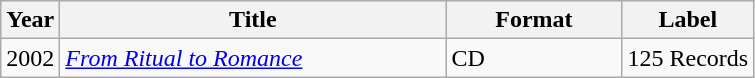<table class="wikitable">
<tr>
<th>Year</th>
<th style="width:250px;">Title</th>
<th style="width:110px;">Format</th>
<th>Label</th>
</tr>
<tr>
<td>2002</td>
<td><em><a href='#'>From Ritual to Romance</a></em></td>
<td>CD</td>
<td>125 Records</td>
</tr>
</table>
